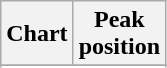<table class="wikitable plainrowheaders">
<tr>
<th>Chart</th>
<th>Peak<br>position</th>
</tr>
<tr>
</tr>
<tr>
</tr>
<tr>
</tr>
<tr>
</tr>
</table>
